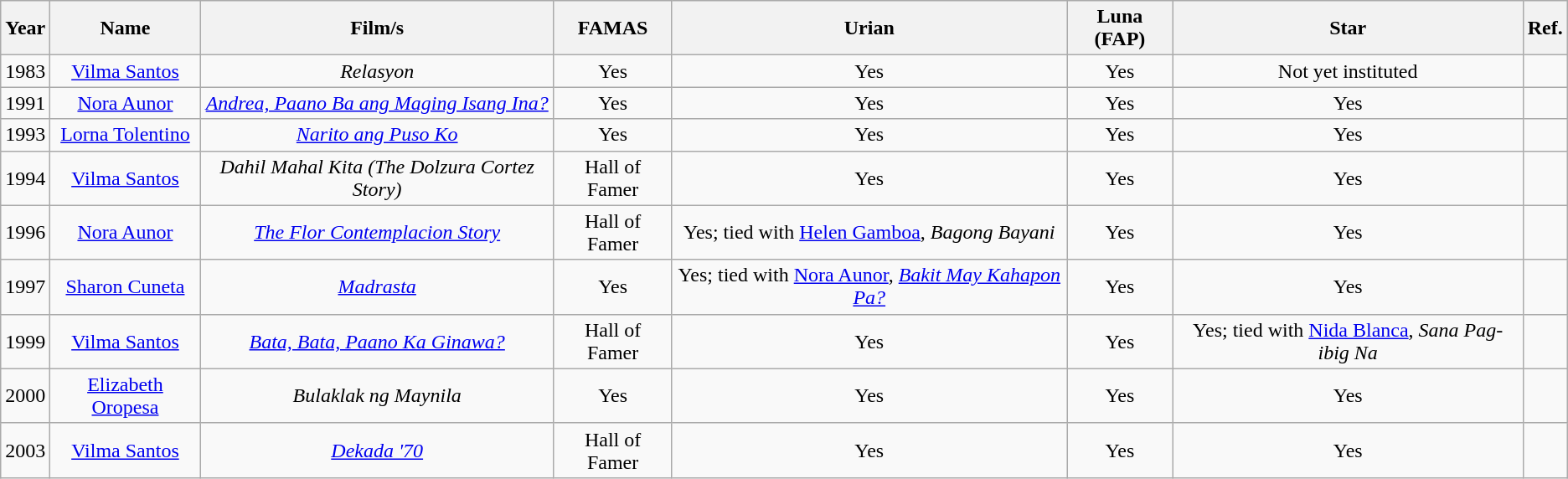<table class="wikitable" style="text-align:center">
<tr>
<th>Year </th>
<th>Name</th>
<th>Film/s</th>
<th>FAMAS</th>
<th>Urian</th>
<th>Luna (FAP)</th>
<th>Star</th>
<th>Ref.</th>
</tr>
<tr>
<td>1983</td>
<td><a href='#'>Vilma Santos</a></td>
<td><em>Relasyon</em></td>
<td>Yes</td>
<td>Yes</td>
<td>Yes</td>
<td>Not yet instituted</td>
<td></td>
</tr>
<tr>
<td>1991</td>
<td><a href='#'>Nora Aunor</a></td>
<td><em><a href='#'>Andrea, Paano Ba ang Maging Isang Ina?</a></em></td>
<td>Yes</td>
<td>Yes</td>
<td>Yes</td>
<td>Yes</td>
<td></td>
</tr>
<tr>
<td>1993</td>
<td><a href='#'>Lorna Tolentino</a></td>
<td><em><a href='#'>Narito ang Puso Ko</a></em></td>
<td>Yes</td>
<td>Yes</td>
<td>Yes</td>
<td>Yes</td>
<td></td>
</tr>
<tr>
<td>1994</td>
<td><a href='#'>Vilma Santos</a></td>
<td><em>Dahil Mahal Kita (The Dolzura Cortez Story)</em></td>
<td>Hall of Famer</td>
<td>Yes</td>
<td>Yes</td>
<td>Yes</td>
<td></td>
</tr>
<tr>
<td>1996</td>
<td><a href='#'>Nora Aunor</a></td>
<td><em><a href='#'>The Flor Contemplacion Story</a></em></td>
<td>Hall of Famer</td>
<td>Yes; tied with <a href='#'>Helen Gamboa</a>, <em>Bagong Bayani</em></td>
<td>Yes</td>
<td>Yes</td>
<td></td>
</tr>
<tr>
<td>1997</td>
<td><a href='#'>Sharon Cuneta</a></td>
<td><em><a href='#'>Madrasta</a></em></td>
<td>Yes</td>
<td>Yes; tied with <a href='#'>Nora Aunor</a>, <em><a href='#'>Bakit May Kahapon Pa?</a></em></td>
<td>Yes</td>
<td>Yes</td>
<td></td>
</tr>
<tr>
<td>1999</td>
<td><a href='#'>Vilma Santos</a></td>
<td><em><a href='#'>Bata, Bata, Paano Ka Ginawa?</a></em></td>
<td>Hall of Famer</td>
<td>Yes</td>
<td>Yes</td>
<td>Yes; tied with <a href='#'>Nida Blanca</a>, <em>Sana Pag-ibig Na</em></td>
<td></td>
</tr>
<tr>
<td>2000</td>
<td><a href='#'>Elizabeth Oropesa</a></td>
<td><em>Bulaklak ng Maynila</em></td>
<td>Yes</td>
<td>Yes</td>
<td>Yes</td>
<td>Yes</td>
<td></td>
</tr>
<tr>
<td>2003</td>
<td><a href='#'>Vilma Santos</a></td>
<td><em><a href='#'>Dekada '70</a></em></td>
<td>Hall of Famer</td>
<td>Yes</td>
<td>Yes</td>
<td>Yes</td>
<td></td>
</tr>
</table>
